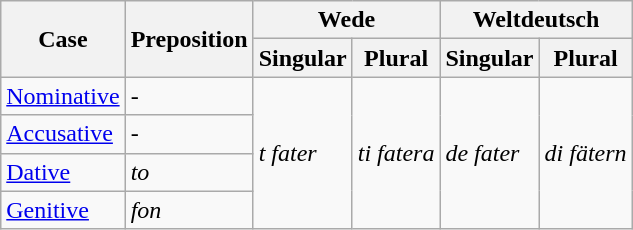<table class="wikitable mw-collapsible floatright">
<tr>
<th rowspan="2">Case</th>
<th rowspan="2">Preposition</th>
<th colspan="2">Wede</th>
<th colspan="2">Weltdeutsch</th>
</tr>
<tr>
<th>Singular</th>
<th>Plural</th>
<th>Singular</th>
<th>Plural</th>
</tr>
<tr>
<td><a href='#'>Nominative</a></td>
<td>-</td>
<td rowspan="4"><em>t fater</em></td>
<td rowspan="4"><em>ti fatera</em></td>
<td rowspan="4"><em>de fater</em></td>
<td rowspan="4"><em>di fätern</em></td>
</tr>
<tr>
<td><a href='#'>Accusative</a></td>
<td>-</td>
</tr>
<tr>
<td><a href='#'>Dative</a></td>
<td><em>to</em></td>
</tr>
<tr>
<td><a href='#'>Genitive</a></td>
<td><em>fon</em></td>
</tr>
</table>
